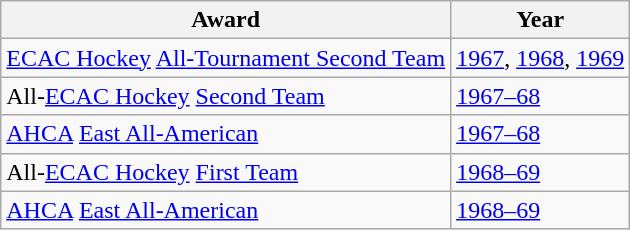<table class="wikitable">
<tr>
<th>Award</th>
<th>Year</th>
</tr>
<tr>
<td><a href='#'>ECAC Hockey</a> <a href='#'>All-Tournament Second Team</a></td>
<td><a href='#'>1967</a>, <a href='#'>1968</a>, <a href='#'>1969</a></td>
</tr>
<tr>
<td>All-<a href='#'>ECAC Hockey</a> <a href='#'>Second Team</a></td>
<td><a href='#'>1967–68</a></td>
</tr>
<tr>
<td><a href='#'>AHCA</a> <a href='#'>East All-American</a></td>
<td><a href='#'>1967–68</a></td>
</tr>
<tr>
<td>All-<a href='#'>ECAC Hockey</a> <a href='#'>First Team</a></td>
<td><a href='#'>1968–69</a></td>
</tr>
<tr>
<td><a href='#'>AHCA</a> <a href='#'>East All-American</a></td>
<td><a href='#'>1968–69</a></td>
</tr>
</table>
